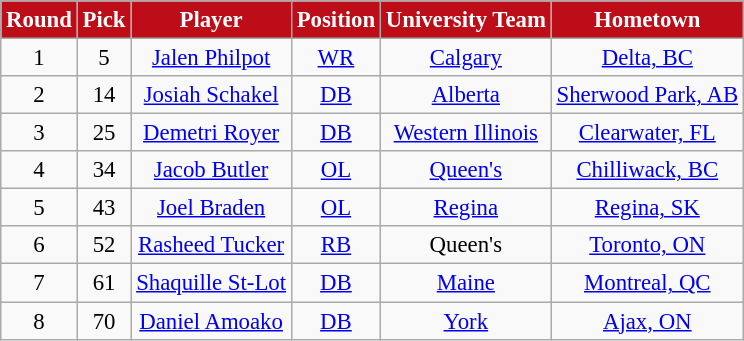<table class="wikitable" style="font-size: 95%;">
<tr>
<th style="background:#BD0D18;color:#FFFFFF;">Round</th>
<th style="background:#BD0D18;color:#FFFFFF;">Pick</th>
<th style="background:#BD0D18;color:#FFFFFF;">Player</th>
<th style="background:#BD0D18;color:#FFFFFF;">Position</th>
<th style="background:#BD0D18;color:#FFFFFF;">University Team</th>
<th style="background:#BD0D18;color:#FFFFFF;">Hometown</th>
</tr>
<tr align="center">
<td align=center>1</td>
<td>5</td>
<td><a href='#'>Jalen Philpot</a></td>
<td><a href='#'>WR</a></td>
<td><a href='#'>Calgary</a></td>
<td><a href='#'>Delta, BC</a></td>
</tr>
<tr align="center">
<td align=center>2</td>
<td>14</td>
<td><a href='#'>Josiah Schakel</a></td>
<td><a href='#'>DB</a></td>
<td><a href='#'>Alberta</a></td>
<td><a href='#'>Sherwood Park, AB</a></td>
</tr>
<tr align="center">
<td align=center>3</td>
<td>25</td>
<td><a href='#'>Demetri Royer</a></td>
<td><a href='#'>DB</a></td>
<td><a href='#'>Western Illinois</a></td>
<td><a href='#'>Clearwater, FL</a></td>
</tr>
<tr align="center">
<td align=center>4</td>
<td>34</td>
<td><a href='#'>Jacob Butler</a></td>
<td><a href='#'>OL</a></td>
<td><a href='#'>Queen's</a></td>
<td><a href='#'>Chilliwack, BC</a></td>
</tr>
<tr align="center">
<td align=center>5</td>
<td>43</td>
<td><a href='#'>Joel Braden</a></td>
<td><a href='#'>OL</a></td>
<td><a href='#'>Regina</a></td>
<td><a href='#'>Regina, SK</a></td>
</tr>
<tr align="center">
<td align=center>6</td>
<td>52</td>
<td><a href='#'>Rasheed Tucker</a></td>
<td><a href='#'>RB</a></td>
<td>Queen's</td>
<td><a href='#'>Toronto, ON</a></td>
</tr>
<tr align="center">
<td align=center>7</td>
<td>61</td>
<td><a href='#'>Shaquille St-Lot</a></td>
<td><a href='#'>DB</a></td>
<td><a href='#'>Maine</a></td>
<td><a href='#'>Montreal, QC</a></td>
</tr>
<tr align="center">
<td align=center>8</td>
<td>70</td>
<td><a href='#'>Daniel Amoako</a></td>
<td><a href='#'>DB</a></td>
<td><a href='#'>York</a></td>
<td><a href='#'>Ajax, ON</a></td>
</tr>
</table>
